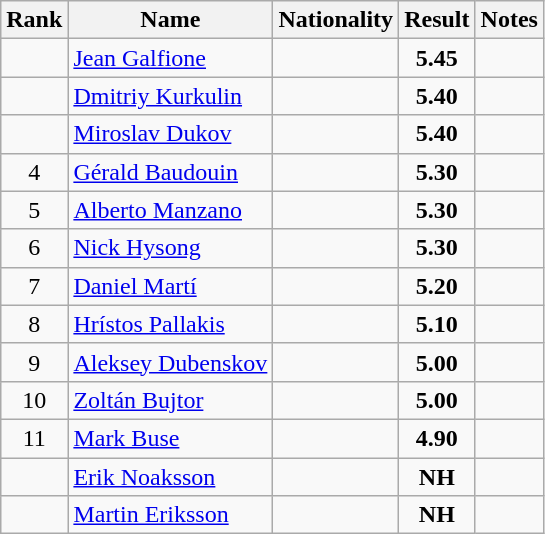<table class="wikitable sortable" style="text-align:center">
<tr>
<th>Rank</th>
<th>Name</th>
<th>Nationality</th>
<th>Result</th>
<th>Notes</th>
</tr>
<tr>
<td></td>
<td align=left><a href='#'>Jean Galfione</a></td>
<td align=left></td>
<td><strong>5.45</strong></td>
<td></td>
</tr>
<tr>
<td></td>
<td align=left><a href='#'>Dmitriy Kurkulin</a></td>
<td align=left></td>
<td><strong>5.40</strong></td>
<td></td>
</tr>
<tr>
<td></td>
<td align=left><a href='#'>Miroslav Dukov</a></td>
<td align=left></td>
<td><strong>5.40</strong></td>
<td></td>
</tr>
<tr>
<td>4</td>
<td align=left><a href='#'>Gérald Baudouin</a></td>
<td align=left></td>
<td><strong>5.30</strong></td>
<td></td>
</tr>
<tr>
<td>5</td>
<td align=left><a href='#'>Alberto Manzano</a></td>
<td align=left></td>
<td><strong>5.30</strong></td>
<td></td>
</tr>
<tr>
<td>6</td>
<td align=left><a href='#'>Nick Hysong</a></td>
<td align=left></td>
<td><strong>5.30</strong></td>
<td></td>
</tr>
<tr>
<td>7</td>
<td align=left><a href='#'>Daniel Martí</a></td>
<td align=left></td>
<td><strong>5.20</strong></td>
<td></td>
</tr>
<tr>
<td>8</td>
<td align=left><a href='#'>Hrístos Pallakis</a></td>
<td align=left></td>
<td><strong>5.10</strong></td>
<td></td>
</tr>
<tr>
<td>9</td>
<td align=left><a href='#'>Aleksey Dubenskov</a></td>
<td align=left></td>
<td><strong>5.00</strong></td>
<td></td>
</tr>
<tr>
<td>10</td>
<td align=left><a href='#'>Zoltán Bujtor</a></td>
<td align=left></td>
<td><strong>5.00</strong></td>
<td></td>
</tr>
<tr>
<td>11</td>
<td align=left><a href='#'>Mark Buse</a></td>
<td align=left></td>
<td><strong>4.90</strong></td>
<td></td>
</tr>
<tr>
<td></td>
<td align=left><a href='#'>Erik Noaksson</a></td>
<td align=left></td>
<td><strong>NH</strong></td>
<td></td>
</tr>
<tr>
<td></td>
<td align=left><a href='#'>Martin Eriksson</a></td>
<td align=left></td>
<td><strong>NH</strong></td>
<td></td>
</tr>
</table>
